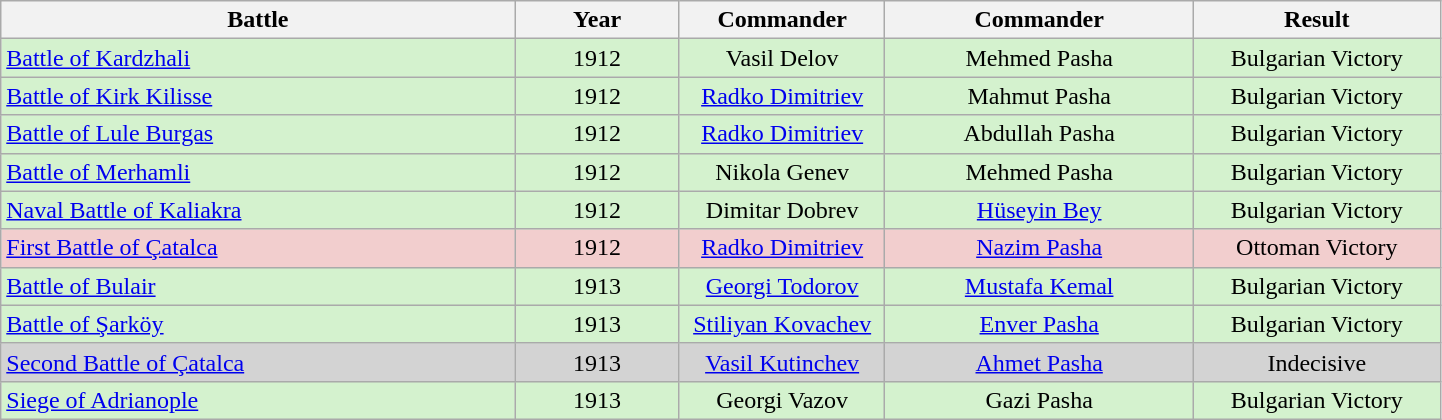<table style="width:76%;" class="wikitable">
<tr>
<th style="width:25%;">Battle</th>
<th style="width:8%;">Year</th>
<th style="width:10%;"> Commander</th>
<th style="width:15%;"> Commander</th>
<th style="width:12%;">Result</th>
</tr>
<tr style="background:#D4F2CE;">
<td align="left"><a href='#'>Battle of Kardzhali</a></td>
<td style="text-align:center;">1912</td>
<td style="text-align:center;">Vasil Delov</td>
<td style="text-align:center;">Mehmed Pasha</td>
<td style="text-align:center;">Bulgarian Victory</td>
</tr>
<tr style="background:#D4F2CE;">
<td align="left"><a href='#'>Battle of Kirk Kilisse</a></td>
<td style="text-align:center;">1912</td>
<td style="text-align:center;"><a href='#'>Radko Dimitriev</a></td>
<td style="text-align:center;">Mahmut Pasha</td>
<td style="text-align:center;">Bulgarian Victory</td>
</tr>
<tr style="background:#D4F2CE;">
<td align="left"><a href='#'>Battle of Lule Burgas</a></td>
<td style="text-align:center;">1912</td>
<td style="text-align:center;"><a href='#'>Radko Dimitriev</a></td>
<td style="text-align:center;">Abdullah Pasha</td>
<td style="text-align:center;">Bulgarian Victory</td>
</tr>
<tr style="background:#D4F2CE;">
<td align="left"><a href='#'>Battle of Merhamli</a></td>
<td style="text-align:center;">1912</td>
<td style="text-align:center;">Nikola Genev</td>
<td style="text-align:center;">Mehmed Pasha</td>
<td style="text-align:center;">Bulgarian Victory</td>
</tr>
<tr style="background:#D4F2CE;">
<td align="left"><a href='#'>Naval Battle of Kaliakra</a></td>
<td style="text-align:center;">1912</td>
<td style="text-align:center;">Dimitar Dobrev</td>
<td style="text-align:center;"><a href='#'>Hüseyin Bey</a></td>
<td style="text-align:center;">Bulgarian Victory</td>
</tr>
<tr style="background:#F2CECE;">
<td align="left"><a href='#'>First Battle of Çatalca</a></td>
<td style="text-align:center;">1912</td>
<td style="text-align:center;"><a href='#'>Radko Dimitriev</a></td>
<td style="text-align:center;"><a href='#'>Nazim Pasha</a></td>
<td style="text-align:center;">Ottoman Victory</td>
</tr>
<tr style="background:#D4F2CE;">
<td align="left"><a href='#'>Battle of Bulair</a></td>
<td style="text-align:center;">1913</td>
<td style="text-align:center;"><a href='#'>Georgi Todorov</a></td>
<td style="text-align:center;"><a href='#'>Mustafa Kemal</a></td>
<td style="text-align:center;">Bulgarian Victory</td>
</tr>
<tr style="background:#D4F2CE;">
<td align="left"><a href='#'>Battle of Şarköy</a></td>
<td style="text-align:center;">1913</td>
<td style="text-align:center;"><a href='#'>Stiliyan Kovachev</a></td>
<td style="text-align:center;"><a href='#'>Enver Pasha</a></td>
<td style="text-align:center;">Bulgarian Victory</td>
</tr>
<tr style="background:lightgrey;">
<td align="left"><a href='#'>Second Battle of Çatalca</a></td>
<td style="text-align:center;">1913</td>
<td style="text-align:center;"><a href='#'>Vasil Kutinchev</a></td>
<td style="text-align:center;"><a href='#'>Ahmet Pasha</a></td>
<td style="text-align:center;">Indecisive</td>
</tr>
<tr style="background:#D4F2CE;">
<td align="left"><a href='#'>Siege of Adrianople</a></td>
<td style="text-align:center;">1913</td>
<td style="text-align:center;">Georgi Vazov</td>
<td style="text-align:center;">Gazi Pasha</td>
<td style="text-align:center;">Bulgarian Victory</td>
</tr>
</table>
